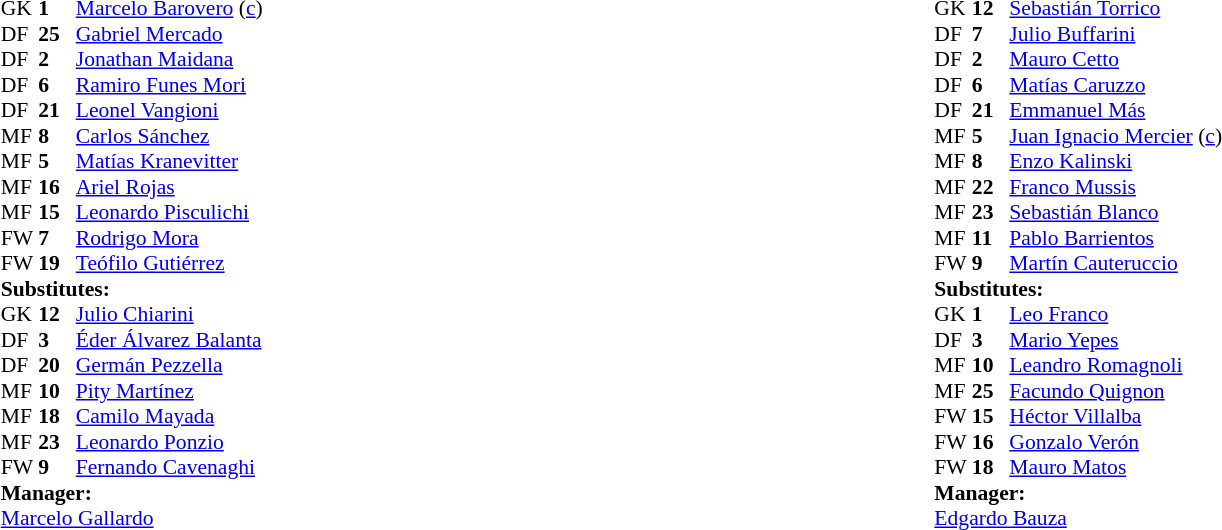<table width="100%">
<tr>
<td valign="top" width="50%"><br><table style="font-size: 90%" cellspacing="0" cellpadding="0" align=center>
<tr>
<th width=25></th>
<th width=25></th>
</tr>
<tr>
<td>GK</td>
<td><strong>1</strong></td>
<td> <a href='#'>Marcelo Barovero</a> (<a href='#'>c</a>)</td>
</tr>
<tr>
<td>DF</td>
<td><strong>25</strong></td>
<td> <a href='#'>Gabriel Mercado</a></td>
</tr>
<tr>
<td>DF</td>
<td><strong>2</strong></td>
<td> <a href='#'>Jonathan Maidana</a></td>
</tr>
<tr>
<td>DF</td>
<td><strong>6</strong></td>
<td> <a href='#'>Ramiro Funes Mori</a></td>
</tr>
<tr>
<td>DF</td>
<td><strong>21</strong></td>
<td> <a href='#'>Leonel Vangioni</a></td>
<td></td>
</tr>
<tr>
<td>MF</td>
<td><strong>8</strong></td>
<td> <a href='#'>Carlos Sánchez</a></td>
</tr>
<tr>
<td>MF</td>
<td><strong>5</strong></td>
<td> <a href='#'>Matías Kranevitter</a></td>
<td></td>
</tr>
<tr>
<td>MF</td>
<td><strong>16</strong></td>
<td> <a href='#'>Ariel Rojas</a></td>
<td></td>
<td></td>
</tr>
<tr>
<td>MF</td>
<td><strong>15</strong></td>
<td> <a href='#'>Leonardo Pisculichi</a></td>
</tr>
<tr>
<td>FW</td>
<td><strong>7</strong></td>
<td> <a href='#'>Rodrigo Mora</a></td>
<td></td>
<td></td>
</tr>
<tr>
<td>FW</td>
<td><strong>19</strong></td>
<td> <a href='#'>Teófilo Gutiérrez</a></td>
<td></td>
<td></td>
</tr>
<tr>
<td colspan=3><strong>Substitutes:</strong></td>
</tr>
<tr>
<td>GK</td>
<td><strong>12</strong></td>
<td> <a href='#'>Julio Chiarini</a></td>
</tr>
<tr>
<td>DF</td>
<td><strong>3</strong></td>
<td> <a href='#'>Éder Álvarez Balanta</a></td>
</tr>
<tr>
<td>DF</td>
<td><strong>20</strong></td>
<td> <a href='#'>Germán Pezzella</a></td>
</tr>
<tr>
<td>MF</td>
<td><strong>10</strong></td>
<td> <a href='#'>Pity Martínez</a></td>
<td></td>
<td></td>
</tr>
<tr>
<td>MF</td>
<td><strong>18</strong></td>
<td> <a href='#'>Camilo Mayada</a></td>
<td></td>
<td></td>
</tr>
<tr>
<td>MF</td>
<td><strong>23</strong></td>
<td> <a href='#'>Leonardo Ponzio</a></td>
</tr>
<tr>
<td>FW</td>
<td><strong>9</strong></td>
<td> <a href='#'>Fernando Cavenaghi</a></td>
<td></td>
<td></td>
</tr>
<tr>
<td colspan=3><strong>Manager:</strong></td>
</tr>
<tr>
<td colspan=4> <a href='#'>Marcelo Gallardo</a></td>
</tr>
</table>
</td>
<td><br><table style="font-size: 90%" cellspacing="0" cellpadding="0" align=center>
<tr>
<th width=25></th>
<th width=25></th>
</tr>
<tr>
<td>GK</td>
<td><strong>12</strong></td>
<td> <a href='#'>Sebastián Torrico</a></td>
</tr>
<tr>
<td>DF</td>
<td><strong>7</strong></td>
<td> <a href='#'>Julio Buffarini</a></td>
<td></td>
</tr>
<tr>
<td>DF</td>
<td><strong>2</strong></td>
<td> <a href='#'>Mauro Cetto</a></td>
</tr>
<tr>
<td>DF</td>
<td><strong>6</strong></td>
<td> <a href='#'>Matías Caruzzo</a></td>
<td></td>
</tr>
<tr>
<td>DF</td>
<td><strong>21</strong></td>
<td> <a href='#'>Emmanuel Más</a></td>
</tr>
<tr>
<td>MF</td>
<td><strong>5</strong></td>
<td> <a href='#'>Juan Ignacio Mercier</a> (<a href='#'>c</a>)</td>
</tr>
<tr>
<td>MF</td>
<td><strong>8</strong></td>
<td> <a href='#'>Enzo Kalinski</a></td>
</tr>
<tr>
<td>MF</td>
<td><strong>22</strong></td>
<td> <a href='#'>Franco Mussis</a></td>
</tr>
<tr>
<td>MF</td>
<td><strong>23</strong></td>
<td> <a href='#'>Sebastián Blanco</a></td>
<td></td>
<td></td>
</tr>
<tr>
<td>MF</td>
<td><strong>11</strong></td>
<td> <a href='#'>Pablo Barrientos</a></td>
<td></td>
<td></td>
</tr>
<tr>
<td>FW</td>
<td><strong>9</strong></td>
<td> <a href='#'>Martín Cauteruccio</a></td>
<td></td>
<td></td>
</tr>
<tr>
<td colspan=3><strong>Substitutes:</strong></td>
</tr>
<tr>
<td>GK</td>
<td><strong>1</strong></td>
<td> <a href='#'>Leo Franco</a></td>
</tr>
<tr>
<td>DF</td>
<td><strong>3</strong></td>
<td> <a href='#'>Mario Yepes</a></td>
</tr>
<tr>
<td>MF</td>
<td><strong>10</strong></td>
<td> <a href='#'>Leandro Romagnoli</a></td>
<td></td>
<td></td>
</tr>
<tr>
<td>MF</td>
<td><strong>25</strong></td>
<td> <a href='#'>Facundo Quignon</a></td>
</tr>
<tr>
<td>FW</td>
<td><strong>15</strong></td>
<td> <a href='#'>Héctor Villalba</a></td>
</tr>
<tr>
<td>FW</td>
<td><strong>16</strong></td>
<td> <a href='#'>Gonzalo Verón</a></td>
<td></td>
<td></td>
</tr>
<tr>
<td>FW</td>
<td><strong>18</strong></td>
<td> <a href='#'>Mauro Matos</a></td>
<td></td>
<td></td>
</tr>
<tr>
<td colspan=3><strong>Manager:</strong></td>
</tr>
<tr>
<td colspan=4> <a href='#'>Edgardo Bauza</a></td>
</tr>
</table>
</td>
</tr>
</table>
